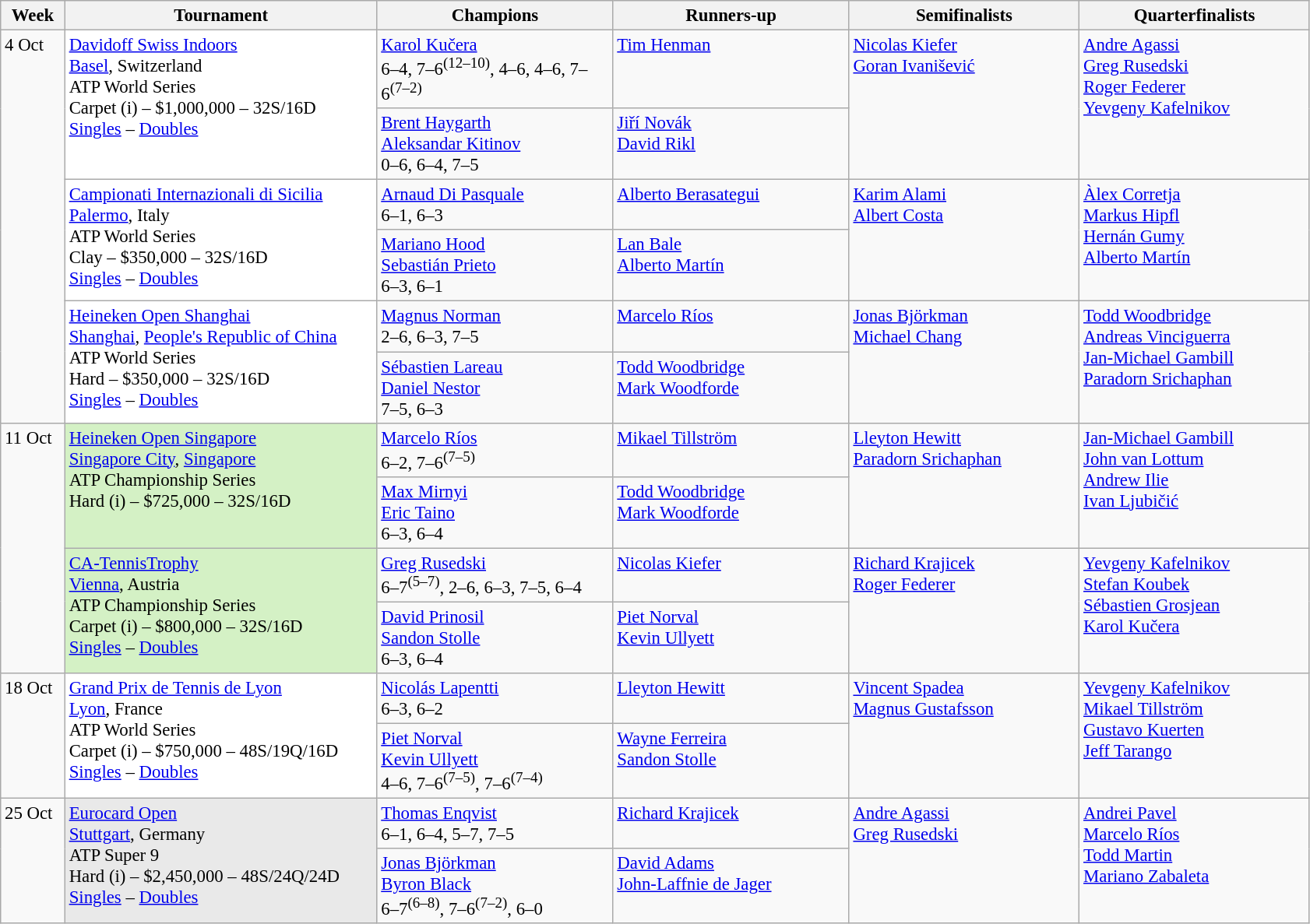<table class=wikitable style=font-size:95%>
<tr>
<th style="width:48px;">Week</th>
<th style="width:260px;">Tournament</th>
<th style="width:195px;">Champions</th>
<th style="width:195px;">Runners-up</th>
<th style="width:190px;">Semifinalists</th>
<th style="width:190px;">Quarterfinalists</th>
</tr>
<tr valign=top>
<td rowspan=6>4 Oct</td>
<td bgcolor="#ffffff" rowspan=2><a href='#'>Davidoff Swiss Indoors</a><br><a href='#'>Basel</a>, Switzerland<br>ATP World Series<br>Carpet (i) – $1,000,000 – 32S/16D<br><a href='#'>Singles</a> – <a href='#'>Doubles</a></td>
<td> <a href='#'>Karol Kučera</a><br>6–4, 7–6<sup>(12–10)</sup>, 4–6, 4–6, 7–6<sup>(7–2)</sup></td>
<td> <a href='#'>Tim Henman</a></td>
<td rowspan=2> <a href='#'>Nicolas Kiefer</a><br> <a href='#'>Goran Ivanišević</a></td>
<td rowspan=2> <a href='#'>Andre Agassi</a><br> <a href='#'>Greg Rusedski</a><br> <a href='#'>Roger Federer</a><br> <a href='#'>Yevgeny Kafelnikov</a></td>
</tr>
<tr valign=top>
<td> <a href='#'>Brent Haygarth</a><br> <a href='#'>Aleksandar Kitinov</a><br>0–6, 6–4, 7–5</td>
<td> <a href='#'>Jiří Novák</a><br> <a href='#'>David Rikl</a></td>
</tr>
<tr valign=top>
<td bgcolor="#ffffff" rowspan=2><a href='#'>Campionati Internazionali di Sicilia</a><br> <a href='#'>Palermo</a>, Italy<br>ATP World Series<br>Clay – $350,000 – 32S/16D<br><a href='#'>Singles</a> – <a href='#'>Doubles</a></td>
<td> <a href='#'>Arnaud Di Pasquale</a><br>6–1, 6–3</td>
<td> <a href='#'>Alberto Berasategui</a></td>
<td rowspan=2> <a href='#'>Karim Alami</a><br> <a href='#'>Albert Costa</a></td>
<td rowspan=2> <a href='#'>Àlex Corretja</a><br> <a href='#'>Markus Hipfl</a><br> <a href='#'>Hernán Gumy</a><br> <a href='#'>Alberto Martín</a></td>
</tr>
<tr valign=top>
<td> <a href='#'>Mariano Hood</a><br> <a href='#'>Sebastián Prieto</a><br>6–3, 6–1</td>
<td> <a href='#'>Lan Bale</a><br> <a href='#'>Alberto Martín</a></td>
</tr>
<tr valign=top>
<td bgcolor="#ffffff" rowspan=2><a href='#'>Heineken Open Shanghai</a><br> <a href='#'>Shanghai</a>, <a href='#'>People's Republic of China</a><br>ATP World Series<br>Hard – $350,000 – 32S/16D<br><a href='#'>Singles</a> – <a href='#'>Doubles</a></td>
<td> <a href='#'>Magnus Norman</a><br>2–6, 6–3, 7–5</td>
<td> <a href='#'>Marcelo Ríos</a></td>
<td rowspan=2> <a href='#'>Jonas Björkman</a><br> <a href='#'>Michael Chang</a></td>
<td rowspan=2> <a href='#'>Todd Woodbridge</a><br> <a href='#'>Andreas Vinciguerra</a><br> <a href='#'>Jan-Michael Gambill</a><br> <a href='#'>Paradorn Srichaphan</a></td>
</tr>
<tr valign=top>
<td> <a href='#'>Sébastien Lareau</a><br> <a href='#'>Daniel Nestor</a><br>7–5, 6–3</td>
<td> <a href='#'>Todd Woodbridge</a><br> <a href='#'>Mark Woodforde</a></td>
</tr>
<tr valign=top>
<td rowspan=4>11 Oct</td>
<td bgcolor="#D4F1C5" rowspan=2><a href='#'>Heineken Open Singapore</a><br> <a href='#'>Singapore City</a>, <a href='#'>Singapore</a><br>ATP Championship Series<br>Hard (i) – $725,000 – 32S/16D</td>
<td> <a href='#'>Marcelo Ríos</a><br>6–2, 7–6<sup>(7–5)</sup></td>
<td> <a href='#'>Mikael Tillström</a></td>
<td rowspan=2> <a href='#'>Lleyton Hewitt</a><br> <a href='#'>Paradorn Srichaphan</a></td>
<td rowspan=2> <a href='#'>Jan-Michael Gambill</a><br> <a href='#'>John van Lottum</a><br> <a href='#'>Andrew Ilie</a><br> <a href='#'>Ivan Ljubičić</a></td>
</tr>
<tr valign=top>
<td> <a href='#'>Max Mirnyi</a><br> <a href='#'>Eric Taino</a><br>6–3, 6–4</td>
<td> <a href='#'>Todd Woodbridge</a><br> <a href='#'>Mark Woodforde</a></td>
</tr>
<tr valign=top>
<td bgcolor="#D4F1C5" rowspan=2><a href='#'>CA-TennisTrophy</a><br><a href='#'>Vienna</a>, Austria<br>ATP Championship Series<br>Carpet (i) – $800,000 – 32S/16D<br><a href='#'>Singles</a> – <a href='#'>Doubles</a></td>
<td> <a href='#'>Greg Rusedski</a><br>6–7<sup>(5–7)</sup>, 2–6, 6–3, 7–5, 6–4</td>
<td> <a href='#'>Nicolas Kiefer</a></td>
<td rowspan=2> <a href='#'>Richard Krajicek</a><br> <a href='#'>Roger Federer</a></td>
<td rowspan=2> <a href='#'>Yevgeny Kafelnikov</a><br> <a href='#'>Stefan Koubek</a><br> <a href='#'>Sébastien Grosjean</a><br> <a href='#'>Karol Kučera</a></td>
</tr>
<tr valign=top>
<td> <a href='#'>David Prinosil</a><br> <a href='#'>Sandon Stolle</a><br>6–3, 6–4</td>
<td> <a href='#'>Piet Norval</a><br> <a href='#'>Kevin Ullyett</a></td>
</tr>
<tr valign=top>
<td rowspan=2>18 Oct</td>
<td bgcolor="#ffffff" rowspan=2><a href='#'>Grand Prix de Tennis de Lyon</a><br> <a href='#'>Lyon</a>, France<br>ATP World Series<br>Carpet (i) – $750,000 – 48S/19Q/16D<br><a href='#'>Singles</a> – <a href='#'>Doubles</a></td>
<td> <a href='#'>Nicolás Lapentti</a><br>6–3, 6–2</td>
<td> <a href='#'>Lleyton Hewitt</a></td>
<td rowspan=2> <a href='#'>Vincent Spadea</a><br> <a href='#'>Magnus Gustafsson</a></td>
<td rowspan=2> <a href='#'>Yevgeny Kafelnikov</a><br> <a href='#'>Mikael Tillström</a><br> <a href='#'>Gustavo Kuerten</a><br> <a href='#'>Jeff Tarango</a></td>
</tr>
<tr valign=top>
<td> <a href='#'>Piet Norval</a><br> <a href='#'>Kevin Ullyett</a><br>4–6, 7–6<sup>(7–5)</sup>, 7–6<sup>(7–4)</sup></td>
<td> <a href='#'>Wayne Ferreira</a><br> <a href='#'>Sandon Stolle</a></td>
</tr>
<tr valign=top>
<td rowspan=2>25 Oct</td>
<td bgcolor="#E9E9E9" rowspan=2><a href='#'>Eurocard Open</a><br> <a href='#'>Stuttgart</a>, Germany<br>ATP Super 9<br>Hard (i) – $2,450,000 – 48S/24Q/24D<br><a href='#'>Singles</a> – <a href='#'>Doubles</a></td>
<td> <a href='#'>Thomas Enqvist</a><br>6–1, 6–4, 5–7, 7–5</td>
<td> <a href='#'>Richard Krajicek</a></td>
<td rowspan=2> <a href='#'>Andre Agassi</a><br> <a href='#'>Greg Rusedski</a></td>
<td rowspan=2> <a href='#'>Andrei Pavel</a><br> <a href='#'>Marcelo Ríos</a><br> <a href='#'>Todd Martin</a><br> <a href='#'>Mariano Zabaleta</a></td>
</tr>
<tr valign=top>
<td> <a href='#'>Jonas Björkman</a><br> <a href='#'>Byron Black</a><br>6–7<sup>(6–8)</sup>, 7–6<sup>(7–2)</sup>, 6–0</td>
<td> <a href='#'>David Adams</a><br> <a href='#'>John-Laffnie de Jager</a></td>
</tr>
</table>
